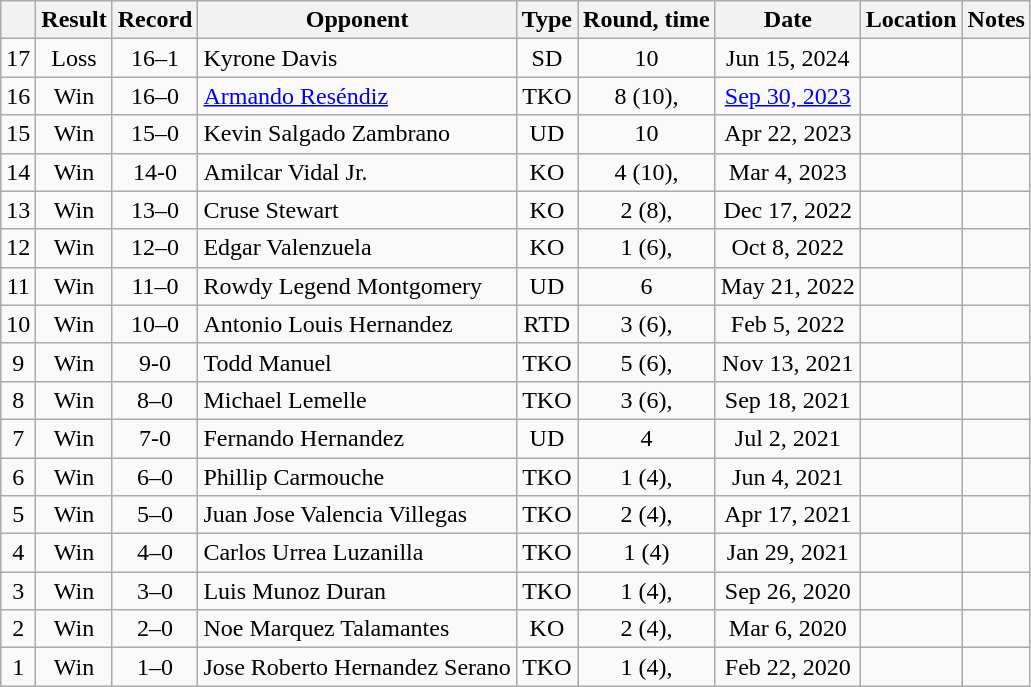<table class="wikitable" style="text-align:center">
<tr>
<th></th>
<th>Result</th>
<th>Record</th>
<th>Opponent</th>
<th>Type</th>
<th>Round, time</th>
<th>Date</th>
<th>Location</th>
<th>Notes</th>
</tr>
<tr>
<td>17</td>
<td>Loss</td>
<td>16–1</td>
<td style="text-align:left;">Kyrone Davis</td>
<td>SD</td>
<td>10</td>
<td>Jun 15, 2024</td>
<td style="text-align:left;"></td>
<td></td>
</tr>
<tr>
<td>16</td>
<td>Win</td>
<td>16–0</td>
<td style="text-align:left;"><a href='#'>Armando Reséndiz</a></td>
<td>TKO</td>
<td>8 (10), </td>
<td><a href='#'>Sep 30, 2023</a></td>
<td style="text-align:left;"></td>
<td></td>
</tr>
<tr>
<td>15</td>
<td>Win</td>
<td>15–0</td>
<td style="text-align:left;">Kevin Salgado Zambrano</td>
<td>UD</td>
<td>10</td>
<td>Apr 22, 2023</td>
<td style="text-align:left;"></td>
<td></td>
</tr>
<tr>
<td>14</td>
<td>Win</td>
<td>14-0</td>
<td style="text-align:left;">Amilcar Vidal Jr.</td>
<td>KO</td>
<td>4 (10), </td>
<td>Mar 4, 2023</td>
<td style="text-align:left;"></td>
<td></td>
</tr>
<tr>
<td>13</td>
<td>Win</td>
<td>13–0</td>
<td style="text-align:left;">Cruse Stewart</td>
<td>KO</td>
<td>2 (8), </td>
<td>Dec 17, 2022</td>
<td style="text-align:left;"></td>
<td></td>
</tr>
<tr>
<td>12</td>
<td>Win</td>
<td>12–0</td>
<td style="text-align:left;">Edgar Valenzuela</td>
<td>KO</td>
<td>1 (6), </td>
<td>Oct 8, 2022</td>
<td style="text-align:left;"></td>
<td></td>
</tr>
<tr>
<td>11</td>
<td>Win</td>
<td>11–0</td>
<td style="text-align:left;">Rowdy Legend Montgomery</td>
<td>UD</td>
<td>6</td>
<td>May 21, 2022</td>
<td style="text-align:left;"></td>
<td></td>
</tr>
<tr>
<td>10</td>
<td>Win</td>
<td>10–0</td>
<td style="text-align:left;">Antonio Louis Hernandez</td>
<td>RTD</td>
<td>3 (6), </td>
<td>Feb 5, 2022</td>
<td style="text-align:left;"></td>
<td></td>
</tr>
<tr>
<td>9</td>
<td>Win</td>
<td>9-0</td>
<td style="text-align:left;">Todd Manuel</td>
<td>TKO</td>
<td>5 (6), </td>
<td>Nov 13, 2021</td>
<td style="text-align:left;"></td>
<td></td>
</tr>
<tr>
<td>8</td>
<td>Win</td>
<td>8–0</td>
<td style="text-align:left;">Michael Lemelle</td>
<td>TKO</td>
<td>3 (6), </td>
<td>Sep 18, 2021</td>
<td style="text-align:left;"></td>
<td></td>
</tr>
<tr>
<td>7</td>
<td>Win</td>
<td>7-0</td>
<td style="text-align:left;">Fernando Hernandez</td>
<td>UD</td>
<td>4</td>
<td>Jul 2, 2021</td>
<td style="text-align:left;"></td>
<td></td>
</tr>
<tr>
<td>6</td>
<td>Win</td>
<td>6–0</td>
<td style="text-align:left;">Phillip Carmouche</td>
<td>TKO</td>
<td>1 (4), </td>
<td>Jun 4, 2021</td>
<td style="text-align:left;"></td>
<td></td>
</tr>
<tr>
<td>5</td>
<td>Win</td>
<td>5–0</td>
<td style="text-align:left;">Juan Jose Valencia Villegas</td>
<td>TKO</td>
<td>2 (4), </td>
<td>Apr 17, 2021</td>
<td style="text-align:left;"></td>
<td></td>
</tr>
<tr>
<td>4</td>
<td>Win</td>
<td>4–0</td>
<td style="text-align:left;">Carlos Urrea Luzanilla</td>
<td>TKO</td>
<td>1 (4) </td>
<td>Jan 29, 2021</td>
<td style="text-align:left;"></td>
<td></td>
</tr>
<tr>
<td>3</td>
<td>Win</td>
<td>3–0</td>
<td style="text-align:left;">Luis Munoz Duran</td>
<td>TKO</td>
<td>1 (4), </td>
<td>Sep 26, 2020</td>
<td style="text-align:left;"></td>
<td></td>
</tr>
<tr>
<td>2</td>
<td>Win</td>
<td>2–0</td>
<td style="text-align:left;">Noe Marquez Talamantes</td>
<td>KO</td>
<td>2 (4), </td>
<td>Mar 6, 2020</td>
<td style="text-align:left;"></td>
<td></td>
</tr>
<tr>
<td>1</td>
<td>Win</td>
<td>1–0</td>
<td style="text-align:left;">Jose Roberto Hernandez Serano</td>
<td>TKO</td>
<td>1 (4), </td>
<td>Feb 22, 2020</td>
<td style="text-align:left;"></td>
<td></td>
</tr>
</table>
